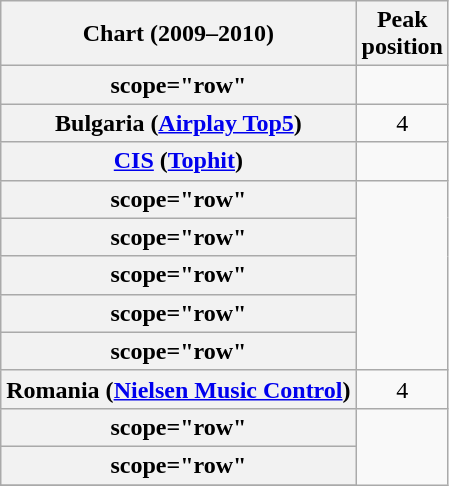<table class="wikitable sortable plainrowheaders">
<tr>
<th align="center">Chart (2009–2010)</th>
<th align="center">Peak<br>position</th>
</tr>
<tr>
<th>scope="row"</th>
</tr>
<tr>
<th scope="row">Bulgaria (<a href='#'>Airplay Top5</a>)</th>
<td align="center">4</td>
</tr>
<tr>
<th scope="row"><a href='#'>CIS</a> (<a href='#'>Tophit</a>)</th>
<td></td>
</tr>
<tr>
<th>scope="row"</th>
</tr>
<tr>
<th>scope="row"</th>
</tr>
<tr>
<th>scope="row"</th>
</tr>
<tr>
<th>scope="row"</th>
</tr>
<tr>
<th>scope="row"</th>
</tr>
<tr>
<th scope="row">Romania (<a href='#'>Nielsen Music Control</a>)</th>
<td align="center">4</td>
</tr>
<tr>
<th>scope="row"</th>
</tr>
<tr>
<th>scope="row"</th>
</tr>
<tr>
</tr>
</table>
